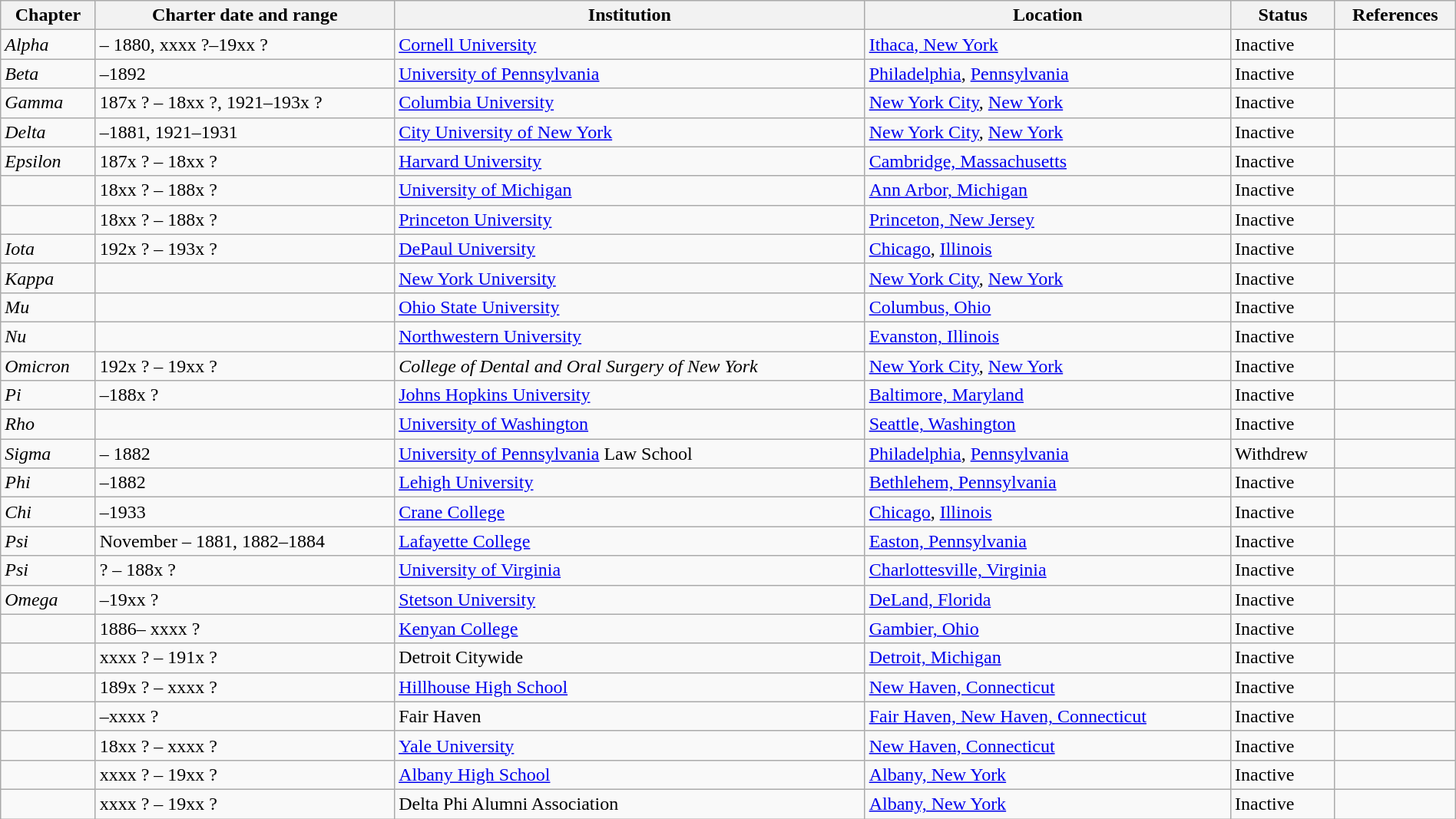<table class="wikitable sortable" style="width:100%;">
<tr>
<th>Chapter</th>
<th>Charter date and range</th>
<th>Institution</th>
<th>Location</th>
<th>Status</th>
<th>References</th>
</tr>
<tr>
<td><em>Alpha</em></td>
<td> – 1880, xxxx ?–19xx ?</td>
<td><a href='#'>Cornell University</a></td>
<td><a href='#'>Ithaca, New York</a></td>
<td>Inactive</td>
<td></td>
</tr>
<tr>
<td><em>Beta</em></td>
<td>–1892</td>
<td><a href='#'>University of Pennsylvania</a></td>
<td><a href='#'>Philadelphia</a>, <a href='#'>Pennsylvania</a></td>
<td>Inactive</td>
<td></td>
</tr>
<tr>
<td><em>Gamma</em></td>
<td>187x ? – 18xx ?, 1921–193x ?</td>
<td><a href='#'>Columbia University</a></td>
<td><a href='#'>New York City</a>, <a href='#'>New York</a></td>
<td>Inactive</td>
<td></td>
</tr>
<tr>
<td><em>Delta</em></td>
<td>–1881, 1921–1931</td>
<td><a href='#'>City University of New York</a></td>
<td><a href='#'>New York City</a>, <a href='#'>New York</a></td>
<td>Inactive</td>
<td></td>
</tr>
<tr>
<td><em>Epsilon</em></td>
<td>187x ? – 18xx ?</td>
<td><a href='#'>Harvard University</a></td>
<td><a href='#'>Cambridge, Massachusetts</a></td>
<td>Inactive</td>
<td></td>
</tr>
<tr>
<td></td>
<td>18xx ? – 188x ?</td>
<td><a href='#'>University of Michigan</a></td>
<td><a href='#'>Ann Arbor, Michigan</a></td>
<td>Inactive</td>
<td></td>
</tr>
<tr>
<td></td>
<td>18xx ? – 188x ?</td>
<td><a href='#'>Princeton University</a></td>
<td><a href='#'>Princeton, New Jersey</a></td>
<td>Inactive</td>
<td></td>
</tr>
<tr>
<td><em>Iota</em></td>
<td>192x ? – 193x ?</td>
<td><a href='#'>DePaul University</a></td>
<td><a href='#'>Chicago</a>, <a href='#'>Illinois</a></td>
<td>Inactive</td>
<td></td>
</tr>
<tr>
<td><em>Kappa</em></td>
<td></td>
<td><a href='#'>New York University</a></td>
<td><a href='#'>New York City</a>, <a href='#'>New York</a></td>
<td>Inactive</td>
<td></td>
</tr>
<tr>
<td><em>Mu</em></td>
<td></td>
<td><a href='#'>Ohio State University</a></td>
<td><a href='#'>Columbus, Ohio</a></td>
<td>Inactive</td>
<td></td>
</tr>
<tr>
<td><em>Nu</em></td>
<td></td>
<td><a href='#'>Northwestern University</a></td>
<td><a href='#'>Evanston, Illinois</a></td>
<td>Inactive</td>
<td></td>
</tr>
<tr>
<td><em>Omicron</em></td>
<td>192x ? – 19xx ?</td>
<td><em>College of Dental and Oral Surgery of New York</em></td>
<td><a href='#'>New York City</a>, <a href='#'>New York</a></td>
<td>Inactive</td>
<td></td>
</tr>
<tr>
<td><em>Pi</em></td>
<td>–188x ?</td>
<td><a href='#'>Johns Hopkins University</a></td>
<td><a href='#'>Baltimore, Maryland</a></td>
<td>Inactive</td>
<td></td>
</tr>
<tr>
<td><em>Rho</em></td>
<td></td>
<td><a href='#'>University of Washington</a></td>
<td><a href='#'>Seattle, Washington</a></td>
<td>Inactive</td>
<td></td>
</tr>
<tr>
<td><em>Sigma</em></td>
<td> – 1882</td>
<td><a href='#'>University of Pennsylvania</a> Law School</td>
<td><a href='#'>Philadelphia</a>, <a href='#'>Pennsylvania</a></td>
<td>Withdrew</td>
<td></td>
</tr>
<tr>
<td><em>Phi</em></td>
<td>–1882</td>
<td><a href='#'>Lehigh University</a></td>
<td><a href='#'>Bethlehem, Pennsylvania</a></td>
<td>Inactive</td>
<td></td>
</tr>
<tr>
<td><em>Chi</em></td>
<td>–1933</td>
<td><a href='#'>Crane College</a></td>
<td><a href='#'>Chicago</a>, <a href='#'>Illinois</a></td>
<td>Inactive</td>
<td></td>
</tr>
<tr>
<td><em>Psi</em></td>
<td>November  – 1881, 1882–1884</td>
<td><a href='#'>Lafayette College</a></td>
<td><a href='#'>Easton, Pennsylvania</a></td>
<td>Inactive</td>
<td></td>
</tr>
<tr>
<td><em>Psi</em></td>
<td> ? – 188x ?</td>
<td><a href='#'>University of Virginia</a></td>
<td><a href='#'>Charlottesville, Virginia</a></td>
<td>Inactive</td>
<td></td>
</tr>
<tr>
<td><em>Omega</em></td>
<td>–19xx ?</td>
<td><a href='#'>Stetson University</a></td>
<td><a href='#'>DeLand, Florida</a></td>
<td>Inactive</td>
<td></td>
</tr>
<tr>
<td></td>
<td>1886– xxxx ?</td>
<td><a href='#'>Kenyan College</a></td>
<td><a href='#'>Gambier, Ohio</a></td>
<td>Inactive</td>
<td></td>
</tr>
<tr>
<td></td>
<td>xxxx ? – 191x ?</td>
<td>Detroit Citywide</td>
<td><a href='#'>Detroit, Michigan</a></td>
<td>Inactive</td>
<td></td>
</tr>
<tr>
<td></td>
<td>189x ? – xxxx ?</td>
<td><a href='#'>Hillhouse High School</a></td>
<td><a href='#'>New Haven, Connecticut</a></td>
<td>Inactive</td>
<td></td>
</tr>
<tr>
<td></td>
<td> –xxxx ?</td>
<td>Fair Haven</td>
<td><a href='#'>Fair Haven, New Haven, Connecticut</a></td>
<td>Inactive</td>
<td></td>
</tr>
<tr>
<td></td>
<td>18xx ? – xxxx ?</td>
<td><a href='#'>Yale University</a></td>
<td><a href='#'>New Haven, Connecticut</a></td>
<td>Inactive</td>
<td></td>
</tr>
<tr>
<td></td>
<td>xxxx ? – 19xx ?</td>
<td><a href='#'>Albany High School</a></td>
<td><a href='#'>Albany, New York</a></td>
<td>Inactive</td>
<td></td>
</tr>
<tr>
<td></td>
<td>xxxx ? – 19xx ?</td>
<td>Delta Phi Alumni Association</td>
<td><a href='#'>Albany, New York</a></td>
<td>Inactive</td>
<td></td>
</tr>
</table>
